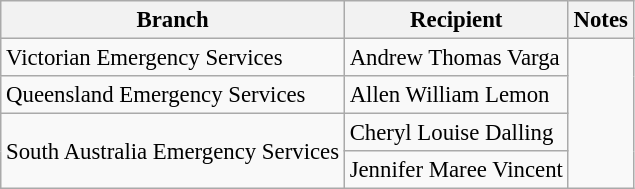<table class="wikitable" style="font-size:95%;">
<tr>
<th>Branch</th>
<th>Recipient</th>
<th>Notes</th>
</tr>
<tr>
<td>Victorian Emergency Services</td>
<td>Andrew Thomas Varga</td>
<td rowspan=5></td>
</tr>
<tr>
<td>Queensland Emergency Services</td>
<td>Allen William Lemon</td>
</tr>
<tr>
<td rowspan=2>South Australia Emergency Services</td>
<td>Cheryl Louise Dalling</td>
</tr>
<tr>
<td>Jennifer Maree Vincent</td>
</tr>
</table>
